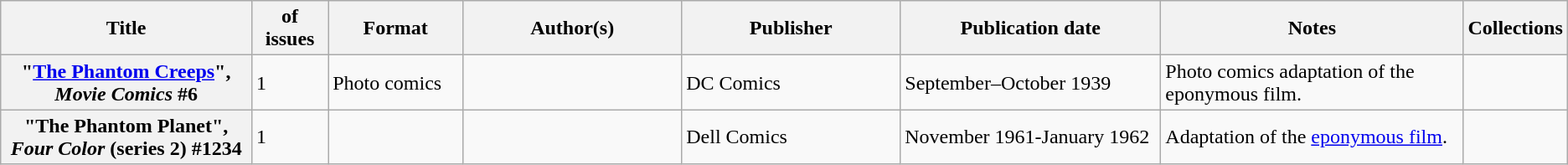<table class="wikitable">
<tr>
<th>Title</th>
<th style="width:40pt"> of issues</th>
<th style="width:75pt">Format</th>
<th style="width:125pt">Author(s)</th>
<th style="width:125pt">Publisher</th>
<th style="width:150pt">Publication date</th>
<th style="width:175pt">Notes</th>
<th>Collections</th>
</tr>
<tr>
<th>"<a href='#'>The Phantom Creeps</a>", <em>Movie Comics</em> #6</th>
<td>1</td>
<td>Photo comics</td>
<td></td>
<td>DC Comics</td>
<td>September–October 1939</td>
<td>Photo comics adaptation of the eponymous film.</td>
<td></td>
</tr>
<tr>
<th>"The Phantom Planet", <em>Four Color</em> (series 2) #1234</th>
<td>1</td>
<td></td>
<td></td>
<td>Dell Comics</td>
<td>November 1961-January 1962</td>
<td>Adaptation of the <a href='#'>eponymous film</a>.</td>
<td></td>
</tr>
</table>
